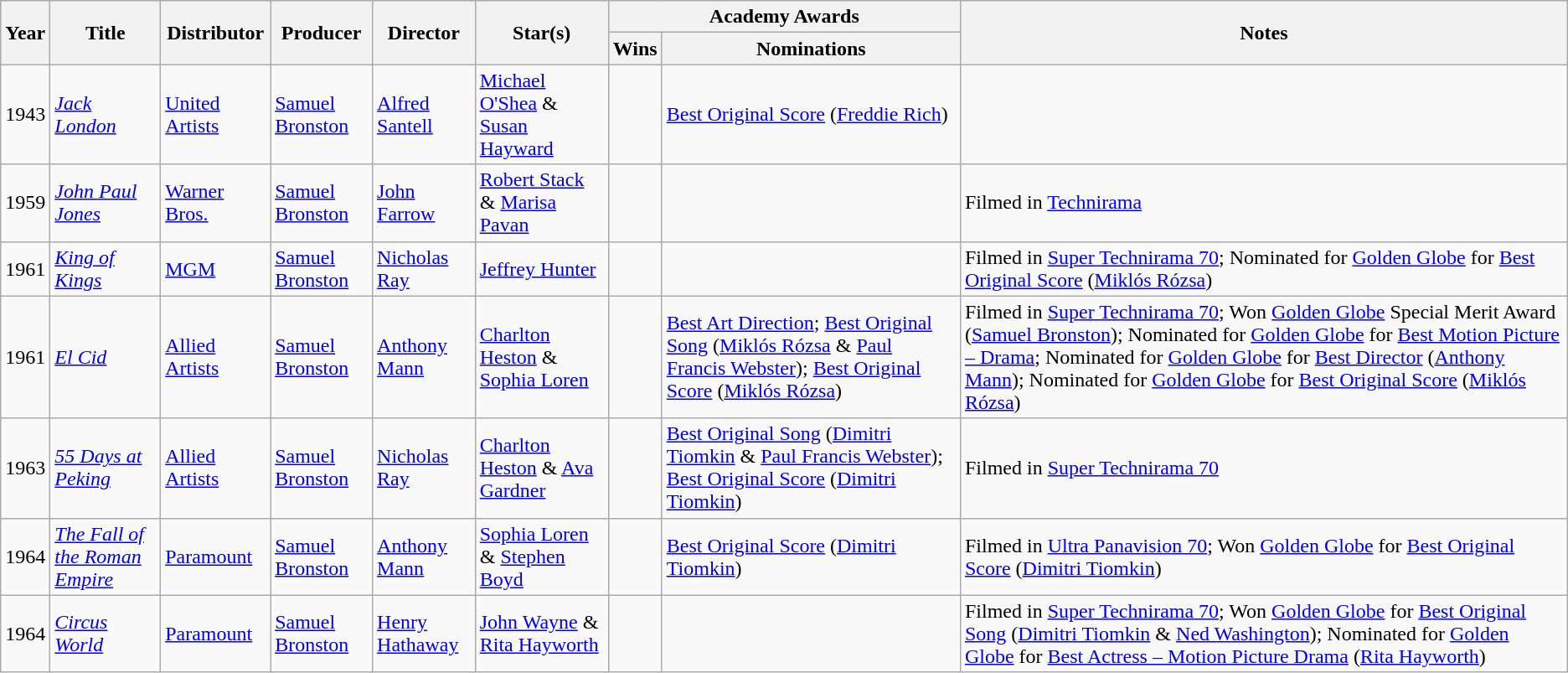<table class="wikitable sortable">
<tr>
<th rowspan="2">Year</th>
<th rowspan="2">Title</th>
<th rowspan="2">Distributor</th>
<th rowspan="2">Producer</th>
<th rowspan="2">Director</th>
<th rowspan="2">Star(s)</th>
<th colspan="2">Academy Awards</th>
<th rowspan="2">Notes</th>
</tr>
<tr>
<th>Wins</th>
<th>Nominations</th>
</tr>
<tr>
<td>1943</td>
<td><em><a href='#'>Jack London</a></em></td>
<td><a href='#'>United Artists</a></td>
<td><a href='#'>Samuel Bronston</a></td>
<td><a href='#'>Alfred Santell</a></td>
<td><a href='#'>Michael O'Shea</a> & <a href='#'>Susan Hayward</a></td>
<td></td>
<td><a href='#'>Best Original Score</a> (<a href='#'>Freddie Rich</a>)</td>
<td></td>
</tr>
<tr>
<td>1959</td>
<td><em><a href='#'>John Paul Jones</a></em></td>
<td><a href='#'>Warner Bros.</a></td>
<td><a href='#'>Samuel Bronston</a></td>
<td><a href='#'>John Farrow</a></td>
<td><a href='#'>Robert Stack</a> & <a href='#'>Marisa Pavan</a></td>
<td></td>
<td></td>
<td>Filmed in <a href='#'>Technirama</a></td>
</tr>
<tr>
<td>1961</td>
<td><em><a href='#'>King of Kings</a></em></td>
<td><a href='#'>MGM</a></td>
<td><a href='#'>Samuel Bronston</a></td>
<td><a href='#'>Nicholas Ray</a></td>
<td><a href='#'>Jeffrey Hunter</a></td>
<td></td>
<td></td>
<td>Filmed in <a href='#'>Super Technirama 70</a>; Nominated for <a href='#'>Golden Globe</a> for <a href='#'>Best Original Score</a> (<a href='#'>Miklós Rózsa</a>)</td>
</tr>
<tr>
<td>1961</td>
<td><em><a href='#'>El Cid</a></em></td>
<td><a href='#'>Allied Artists</a></td>
<td><a href='#'>Samuel Bronston</a></td>
<td><a href='#'>Anthony Mann</a></td>
<td><a href='#'>Charlton Heston</a> & <a href='#'>Sophia Loren</a></td>
<td></td>
<td><a href='#'>Best Art Direction</a>; <a href='#'>Best Original Song</a> (<a href='#'>Miklós Rózsa</a> & <a href='#'>Paul Francis Webster</a>); <a href='#'>Best Original Score</a> (<a href='#'>Miklós Rózsa</a>)</td>
<td>Filmed in <a href='#'>Super Technirama 70</a>; Won <a href='#'>Golden Globe</a> Special Merit Award (<a href='#'>Samuel Bronston</a>); Nominated for <a href='#'>Golden Globe</a> for <a href='#'>Best Motion Picture – Drama</a>; Nominated for <a href='#'>Golden Globe</a> for <a href='#'>Best Director</a> (<a href='#'>Anthony Mann</a>); Nominated for <a href='#'>Golden Globe</a> for <a href='#'>Best Original Score</a> (<a href='#'>Miklós Rózsa</a>)</td>
</tr>
<tr>
<td>1963</td>
<td><em><a href='#'>55 Days at Peking</a></em></td>
<td><a href='#'>Allied Artists</a></td>
<td><a href='#'>Samuel Bronston</a></td>
<td><a href='#'>Nicholas Ray</a></td>
<td><a href='#'>Charlton Heston</a> & <a href='#'>Ava Gardner</a></td>
<td></td>
<td><a href='#'>Best Original Song</a> (<a href='#'>Dimitri Tiomkin</a> & <a href='#'>Paul Francis Webster</a>); <a href='#'>Best Original Score</a> (<a href='#'>Dimitri Tiomkin</a>)</td>
<td>Filmed in <a href='#'>Super Technirama 70</a></td>
</tr>
<tr>
<td>1964</td>
<td><em><a href='#'>The Fall of the Roman Empire</a></em></td>
<td><a href='#'>Paramount</a></td>
<td><a href='#'>Samuel Bronston</a></td>
<td><a href='#'>Anthony Mann</a></td>
<td><a href='#'>Sophia Loren</a> & <a href='#'>Stephen Boyd</a></td>
<td></td>
<td><a href='#'>Best Original Score</a> (<a href='#'>Dimitri Tiomkin</a>)</td>
<td>Filmed in <a href='#'>Ultra Panavision 70</a>; Won <a href='#'>Golden Globe</a> for <a href='#'>Best Original Score</a> (<a href='#'>Dimitri Tiomkin</a>)</td>
</tr>
<tr>
<td>1964</td>
<td><em><a href='#'>Circus World</a></em></td>
<td><a href='#'>Paramount</a></td>
<td><a href='#'>Samuel Bronston</a></td>
<td><a href='#'>Henry Hathaway</a></td>
<td><a href='#'>John Wayne</a> & <a href='#'>Rita Hayworth</a></td>
<td></td>
<td></td>
<td>Filmed in <a href='#'>Super Technirama 70</a>; Won <a href='#'>Golden Globe</a> for <a href='#'>Best Original Song</a> (<a href='#'>Dimitri Tiomkin</a> & <a href='#'>Ned Washington</a>); Nominated for <a href='#'>Golden Globe</a> for <a href='#'>Best Actress – Motion Picture Drama</a> (<a href='#'>Rita Hayworth</a>)</td>
</tr>
</table>
